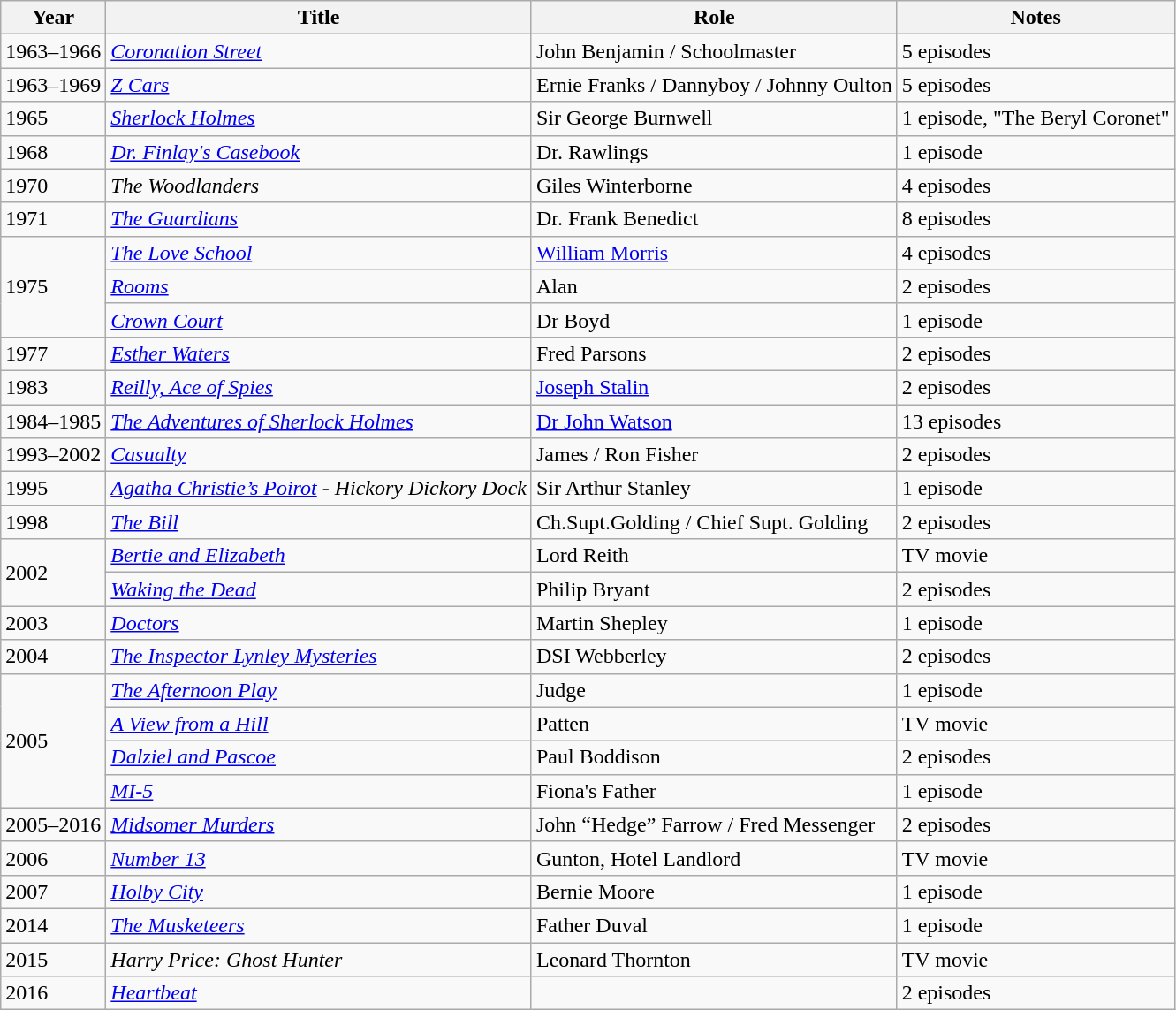<table class="wikitable">
<tr>
<th>Year</th>
<th>Title</th>
<th>Role</th>
<th>Notes</th>
</tr>
<tr>
<td>1963–1966</td>
<td><em><a href='#'>Coronation Street</a></em></td>
<td>John Benjamin / Schoolmaster</td>
<td>5 episodes</td>
</tr>
<tr>
<td>1963–1969</td>
<td><em><a href='#'>Z Cars</a></em></td>
<td>Ernie Franks / Dannyboy / Johnny Oulton</td>
<td>5 episodes</td>
</tr>
<tr>
<td>1965</td>
<td><em><a href='#'>Sherlock Holmes</a></em></td>
<td>Sir George Burnwell</td>
<td>1 episode, "The Beryl Coronet"</td>
</tr>
<tr>
<td>1968</td>
<td><em><a href='#'>Dr. Finlay's Casebook</a></em></td>
<td>Dr. Rawlings</td>
<td>1 episode</td>
</tr>
<tr>
<td>1970</td>
<td><em>The Woodlanders</em></td>
<td>Giles Winterborne</td>
<td>4 episodes</td>
</tr>
<tr>
<td>1971</td>
<td><em><a href='#'>The Guardians</a></em></td>
<td>Dr. Frank Benedict</td>
<td>8 episodes</td>
</tr>
<tr>
<td rowspan="3">1975</td>
<td><em><a href='#'>The Love School</a></em></td>
<td><a href='#'>William Morris</a></td>
<td>4 episodes</td>
</tr>
<tr>
<td><em><a href='#'>Rooms</a></em></td>
<td>Alan</td>
<td>2 episodes</td>
</tr>
<tr>
<td><em><a href='#'>Crown Court</a></em></td>
<td>Dr Boyd</td>
<td>1 episode</td>
</tr>
<tr>
<td>1977</td>
<td><em><a href='#'>Esther Waters</a></em></td>
<td>Fred Parsons</td>
<td>2 episodes</td>
</tr>
<tr>
<td>1983</td>
<td><em><a href='#'>Reilly, Ace of Spies</a></em></td>
<td><a href='#'>Joseph Stalin</a></td>
<td>2 episodes</td>
</tr>
<tr>
<td>1984–1985</td>
<td><em><a href='#'>The Adventures of Sherlock Holmes</a></em></td>
<td><a href='#'>Dr John Watson</a></td>
<td>13 episodes</td>
</tr>
<tr>
<td>1993–2002</td>
<td><em><a href='#'>Casualty</a></em></td>
<td>James / Ron Fisher</td>
<td>2 episodes</td>
</tr>
<tr>
<td>1995</td>
<td><em><a href='#'>Agatha Christie’s Poirot</a></em> - <em>Hickory Dickory Dock</em></td>
<td>Sir Arthur Stanley</td>
<td>1 episode</td>
</tr>
<tr>
<td>1998</td>
<td><em><a href='#'>The Bill</a></em></td>
<td>Ch.Supt.Golding / Chief Supt. Golding</td>
<td>2 episodes</td>
</tr>
<tr>
<td rowspan="2">2002</td>
<td><em><a href='#'>Bertie and Elizabeth</a></em></td>
<td>Lord Reith</td>
<td>TV movie</td>
</tr>
<tr>
<td><em><a href='#'>Waking the Dead</a></em></td>
<td>Philip Bryant</td>
<td>2 episodes</td>
</tr>
<tr>
<td>2003</td>
<td><em><a href='#'>Doctors</a></em></td>
<td>Martin Shepley</td>
<td>1 episode</td>
</tr>
<tr>
<td>2004</td>
<td><em><a href='#'>The Inspector Lynley Mysteries</a></em></td>
<td>DSI Webberley</td>
<td>2 episodes</td>
</tr>
<tr>
<td rowspan="4">2005</td>
<td><em><a href='#'>The Afternoon Play</a></em></td>
<td>Judge</td>
<td>1 episode</td>
</tr>
<tr>
<td><em><a href='#'>A View from a Hill</a></em></td>
<td>Patten</td>
<td>TV movie</td>
</tr>
<tr>
<td><em><a href='#'>Dalziel and Pascoe</a></em></td>
<td>Paul Boddison</td>
<td>2 episodes</td>
</tr>
<tr>
<td><a href='#'><em>MI-5</em></a></td>
<td>Fiona's Father</td>
<td>1 episode</td>
</tr>
<tr>
<td>2005–2016</td>
<td><em><a href='#'>Midsomer Murders</a></em></td>
<td>John “Hedge” Farrow / Fred Messenger</td>
<td>2 episodes</td>
</tr>
<tr>
<td>2006</td>
<td><a href='#'><em>Number 13</em></a></td>
<td>Gunton, Hotel Landlord</td>
<td>TV movie</td>
</tr>
<tr>
<td>2007</td>
<td><em><a href='#'>Holby City</a></em></td>
<td>Bernie Moore</td>
<td>1 episode</td>
</tr>
<tr>
<td>2014</td>
<td><em><a href='#'>The Musketeers</a></em></td>
<td>Father Duval</td>
<td>1 episode</td>
</tr>
<tr>
<td>2015</td>
<td><em>Harry Price: Ghost Hunter</em></td>
<td>Leonard Thornton</td>
<td>TV movie</td>
</tr>
<tr>
<td>2016</td>
<td><em><a href='#'>Heartbeat</a></em></td>
<td></td>
<td>2 episodes</td>
</tr>
</table>
